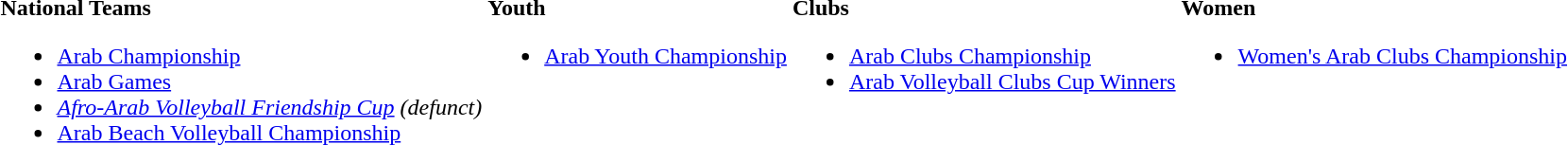<table width 100%>
<tr>
<td valign=top><br><strong>National Teams</strong><ul><li><a href='#'>Arab Championship</a></li><li><a href='#'>Arab Games</a></li><li><em><a href='#'>Afro-Arab Volleyball Friendship Cup</a> (defunct)</em></li><li><a href='#'>Arab Beach Volleyball Championship</a></li></ul></td>
<td valign=top><br><strong>Youth</strong><ul><li><a href='#'>Arab Youth Championship</a></li></ul></td>
<td valign=top><br><strong>Clubs</strong><ul><li><a href='#'>Arab Clubs Championship</a></li><li><a href='#'>Arab Volleyball Clubs Cup Winners</a></li></ul></td>
<td valign=top><br><strong>Women</strong><ul><li><a href='#'>Women's Arab Clubs Championship</a></li></ul></td>
</tr>
</table>
